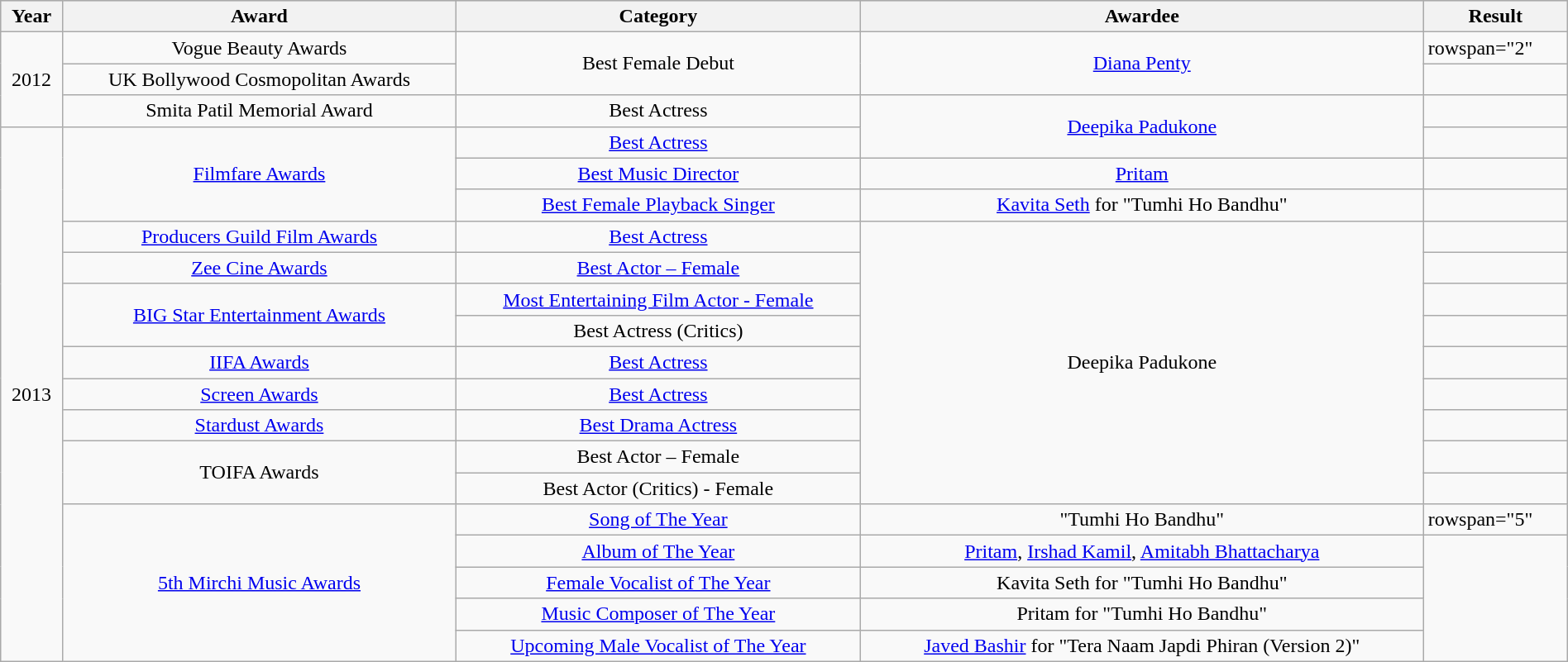<table class="wikitable" style="width:100%;">
<tr bgcolor="#CCCCCC">
<th>Year</th>
<th>Award</th>
<th>Category</th>
<th>Awardee</th>
<th>Result</th>
</tr>
<tr>
<td rowspan="3" style="text-align:center;">2012</td>
<td style="text-align:center;">Vogue Beauty Awards</td>
<td style="text-align:center;" rowspan="2" style="text-align:center;">Best Female Debut</td>
<td style="text-align:center;" rowspan="2"><a href='#'>Diana Penty</a></td>
<td>rowspan="2" </td>
</tr>
<tr>
<td style="text-align:center;">UK Bollywood Cosmopolitan Awards</td>
</tr>
<tr>
<td style="text-align:center;">Smita Patil Memorial Award</td>
<td style="text-align:center;">Best Actress</td>
<td style="text-align:center;" rowspan="2"><a href='#'>Deepika Padukone</a></td>
<td></td>
</tr>
<tr>
<td style="text-align:center;" rowspan="17" style="text-align:center;">2013</td>
<td style="text-align:center;" rowspan="3"><a href='#'>Filmfare Awards</a></td>
<td style="text-align:center;"><a href='#'>Best Actress</a></td>
<td></td>
</tr>
<tr>
<td style="text-align:center;"><a href='#'>Best Music Director</a></td>
<td style="text-align:center;"><a href='#'>Pritam</a></td>
<td></td>
</tr>
<tr>
<td style="text-align:center;"><a href='#'>Best Female Playback Singer</a></td>
<td style="text-align:center;"><a href='#'>Kavita Seth</a> for "Tumhi Ho Bandhu"</td>
<td></td>
</tr>
<tr>
<td style="text-align:center;"><a href='#'>Producers Guild Film Awards</a></td>
<td style="text-align:center;"><a href='#'>Best Actress</a></td>
<td style="text-align:center;" rowspan="9">Deepika Padukone</td>
<td></td>
</tr>
<tr>
<td style="text-align:center;"><a href='#'>Zee Cine Awards</a></td>
<td style="text-align:center;"><a href='#'>Best Actor – Female</a></td>
<td></td>
</tr>
<tr>
<td style="text-align:center;" rowspan="2"><a href='#'>BIG Star Entertainment Awards</a></td>
<td style="text-align:center;"><a href='#'>Most Entertaining Film Actor - Female</a></td>
<td></td>
</tr>
<tr>
<td style="text-align:center;">Best Actress (Critics)</td>
<td></td>
</tr>
<tr>
<td style="text-align:center;"><a href='#'>IIFA Awards</a></td>
<td style="text-align:center;"><a href='#'>Best Actress</a></td>
<td></td>
</tr>
<tr>
<td style="text-align:center;"><a href='#'>Screen Awards</a></td>
<td style="text-align:center;"><a href='#'>Best Actress</a></td>
<td></td>
</tr>
<tr>
<td style="text-align:center;"><a href='#'>Stardust Awards</a></td>
<td style="text-align:center;"><a href='#'>Best Drama Actress</a></td>
<td></td>
</tr>
<tr>
<td style="text-align:center;" rowspan="2">TOIFA Awards</td>
<td style="text-align:center;">Best Actor – Female</td>
<td></td>
</tr>
<tr>
<td style="text-align:center;">Best Actor (Critics) - Female</td>
<td></td>
</tr>
<tr>
<td style="text-align:center;" rowspan="5"><a href='#'>5th Mirchi Music Awards</a></td>
<td style="text-align:center;"><a href='#'>Song of The Year</a></td>
<td style="text-align:center;">"Tumhi Ho Bandhu"</td>
<td>rowspan="5" </td>
</tr>
<tr>
<td style="text-align:center;"><a href='#'>Album of The Year</a></td>
<td style="text-align:center;"><a href='#'>Pritam</a>, <a href='#'>Irshad Kamil</a>, <a href='#'>Amitabh Bhattacharya</a></td>
</tr>
<tr>
<td style="text-align:center;"><a href='#'>Female Vocalist of The Year</a></td>
<td style="text-align:center;">Kavita Seth for "Tumhi Ho Bandhu"</td>
</tr>
<tr>
<td style="text-align:center;"><a href='#'>Music Composer of The Year</a></td>
<td style="text-align:center;">Pritam for "Tumhi Ho Bandhu"</td>
</tr>
<tr>
<td style="text-align:center;"><a href='#'>Upcoming Male Vocalist of The Year</a></td>
<td style="text-align:center;"><a href='#'>Javed Bashir</a> for "Tera Naam Japdi Phiran (Version 2)"</td>
</tr>
</table>
